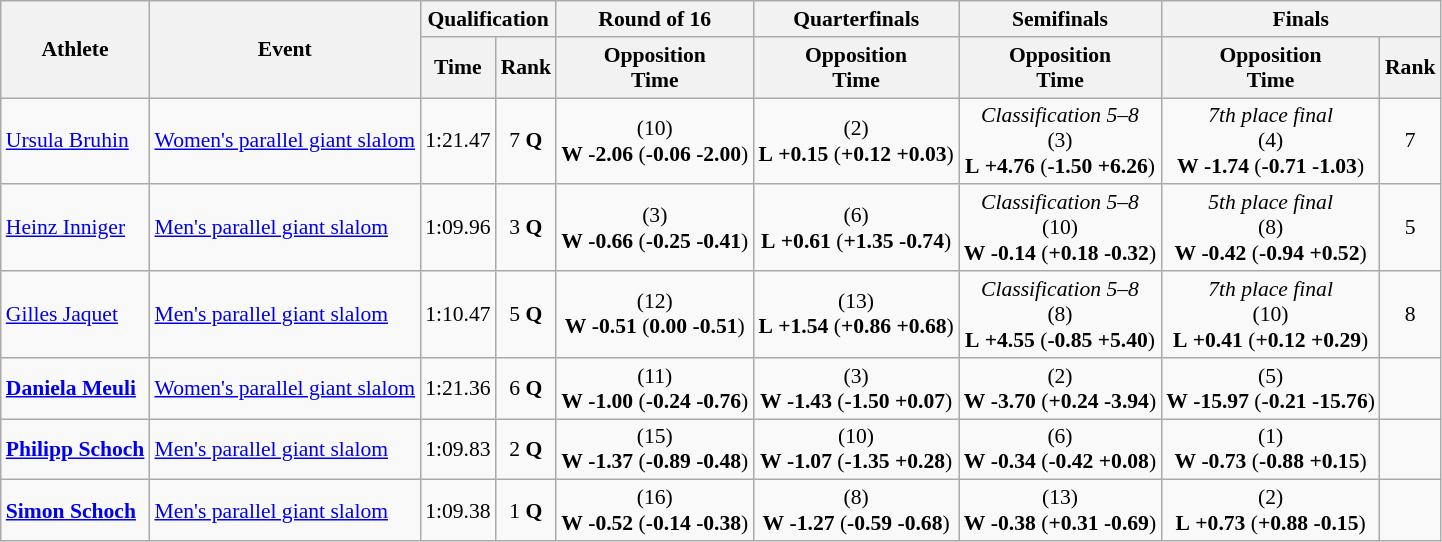<table class="wikitable" style="font-size:90%">
<tr>
<th rowspan="2">Athlete</th>
<th rowspan="2">Event</th>
<th colspan="2">Qualification</th>
<th>Round of 16</th>
<th>Quarterfinals</th>
<th>Semifinals</th>
<th colspan=2>Finals</th>
</tr>
<tr>
<th>Time</th>
<th>Rank</th>
<th>Opposition<br>Time</th>
<th>Opposition<br>Time</th>
<th>Opposition<br>Time</th>
<th>Opposition<br>Time</th>
<th>Rank</th>
</tr>
<tr>
<td><a href='#'>Ursula Bruhin</a></td>
<td><a href='#'>Women's parallel giant slalom</a></td>
<td align="center">1:21.47</td>
<td align="center">7 <strong>Q</strong></td>
<td align="center"> (10)<br><strong>W</strong> <strong>-2.06</strong> (<strong>-0.06</strong> <strong>-2.00</strong>)</td>
<td align="center"> (2)<br><strong>L</strong> <strong>+0.15</strong> (<strong>+0.12</strong> <strong>+0.03</strong>)</td>
<td align="center"><em>Classification 5–8</em><br> (3)<br><strong>L</strong> <strong>+4.76</strong> (<strong>-1.50</strong> <strong>+6.26</strong>)</td>
<td align="center"><em>7th place final</em><br> (4)<br><strong>W</strong> <strong>-1.74</strong> (<strong>-0.71</strong> <strong>-1.03</strong>)</td>
<td align="center">7</td>
</tr>
<tr>
<td><a href='#'>Heinz Inniger</a></td>
<td><a href='#'>Men's parallel giant slalom</a></td>
<td align="center">1:09.96</td>
<td align="center">3 <strong>Q</strong></td>
<td align="center"> (3)<br><strong>W</strong> <strong>-0.66</strong> (<strong>-0.25</strong> <strong>-0.41</strong>)</td>
<td align="center"> (6)<br><strong>L</strong> <strong>+0.61</strong> (<strong>+1.35</strong> <strong>-0.74</strong>)</td>
<td align="center"><em>Classification 5–8</em><br> (10)<br><strong>W</strong> <strong>-0.14</strong> (<strong>+0.18</strong> <strong>-0.32</strong>)</td>
<td align="center"><em>5th place final</em><br> (8)<br><strong>W</strong> <strong>-0.42</strong> (<strong>-0.94</strong> <strong>+0.52</strong>)</td>
<td align="center">5</td>
</tr>
<tr>
<td><a href='#'>Gilles Jaquet</a></td>
<td><a href='#'>Men's parallel giant slalom</a></td>
<td align="center">1:10.47</td>
<td align="center">5 <strong>Q</strong></td>
<td align="center"> (12)<br><strong>W</strong> <strong>-0.51</strong> (<strong>0.00</strong> <strong>-0.51</strong>)</td>
<td align="center"> (13)<br><strong>L</strong> <strong>+1.54</strong> (<strong>+0.86</strong> <strong>+0.68</strong>)</td>
<td align="center"><em>Classification 5–8</em><br> (8)<br><strong>L</strong> <strong>+4.55</strong> (<strong>-0.85</strong> <strong>+5.40</strong>)</td>
<td align="center"><em>7th place final</em><br> (10)<br><strong>L</strong> <strong>+0.41</strong> (<strong>+0.12</strong> <strong>+0.29</strong>)</td>
<td align="center">8</td>
</tr>
<tr>
<td><strong><a href='#'>Daniela Meuli</a></strong></td>
<td><a href='#'>Women's parallel giant slalom</a></td>
<td align="center">1:21.36</td>
<td align="center">6 <strong>Q</strong></td>
<td align="center"> (11)<br><strong>W</strong> <strong>-1.00</strong> (<strong>-0.24</strong> <strong>-0.76</strong>)</td>
<td align="center"> (3)<br><strong>W</strong> <strong>-1.43</strong> (<strong>-1.50</strong> <strong>+0.07</strong>)</td>
<td align="center"> (2)<br><strong>W</strong> <strong>-3.70</strong> (<strong>+0.24</strong> <strong>-3.94</strong>)</td>
<td align="center"> (5)<br><strong>W</strong> <strong>-15.97</strong> (<strong>-0.21</strong> <strong>-15.76</strong>)</td>
<td align="center"></td>
</tr>
<tr>
<td><strong><a href='#'>Philipp Schoch</a></strong></td>
<td><a href='#'>Men's parallel giant slalom</a></td>
<td align="center">1:09.83</td>
<td align="center">2 <strong>Q</strong></td>
<td align="center"> (15)<br><strong>W</strong> <strong>-1.37</strong> (<strong>-0.89</strong> <strong>-0.48</strong>)</td>
<td align="center"> (10)<br><strong>W</strong> <strong>-1.07</strong> (<strong>-1.35</strong> <strong>+0.28</strong>)</td>
<td align="center"> (6)<br><strong>W</strong> <strong>-0.34</strong> (<strong>-0.42</strong> <strong>+0.08</strong>)</td>
<td align="center"> (1)<br><strong>W</strong> <strong>-0.73</strong> (<strong>-0.88</strong> <strong>+0.15</strong>)</td>
<td align="center"></td>
</tr>
<tr>
<td><strong><a href='#'>Simon Schoch</a></strong></td>
<td><a href='#'>Men's parallel giant slalom</a></td>
<td align="center">1:09.38</td>
<td align="center">1 <strong>Q</strong></td>
<td align="center"> (16)<br><strong>W</strong> <strong>-0.52</strong> (<strong>-0.14</strong> <strong>-0.38</strong>)</td>
<td align="center"> (8)<br><strong>W</strong> <strong>-1.27</strong> (<strong>-0.59</strong> <strong>-0.68</strong>)</td>
<td align="center"> (13)<br><strong>W</strong> <strong>-0.38</strong> (<strong>+0.31</strong> <strong>-0.69</strong>)</td>
<td align="center"> (2)<br><strong>L</strong> <strong>+0.73</strong> (<strong>+0.88</strong> <strong>-0.15</strong>)</td>
<td align="center"></td>
</tr>
</table>
